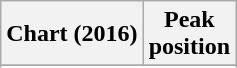<table class="wikitable sortable plainrowheaders" style="text-align:center">
<tr>
<th scope="col">Chart (2016)</th>
<th scope="col">Peak<br>position</th>
</tr>
<tr>
</tr>
<tr>
</tr>
</table>
